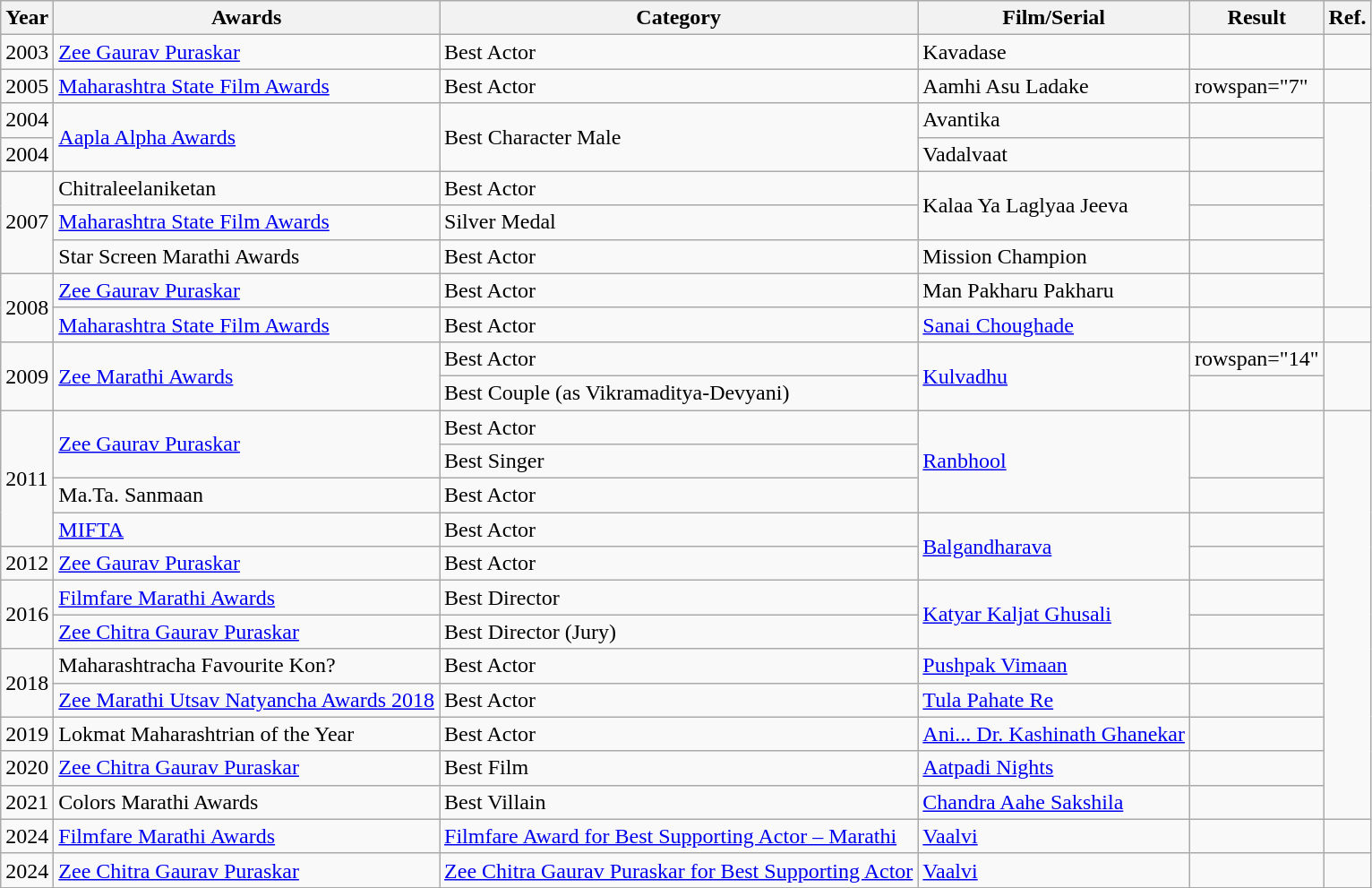<table class="wikitable">
<tr>
<th>Year</th>
<th>Awards</th>
<th>Category</th>
<th>Film/Serial</th>
<th>Result</th>
<th>Ref.</th>
</tr>
<tr>
<td>2003</td>
<td><a href='#'>Zee Gaurav Puraskar</a></td>
<td>Best Actor</td>
<td>Kavadase</td>
<td></td>
<td></td>
</tr>
<tr>
<td>2005</td>
<td><a href='#'>Maharashtra State Film Awards</a></td>
<td>Best Actor</td>
<td>Aamhi Asu Ladake</td>
<td>rowspan="7" </td>
<td></td>
</tr>
<tr>
<td>2004</td>
<td rowspan="2"><a href='#'>Aapla Alpha Awards</a></td>
<td rowspan="2">Best Character Male</td>
<td>Avantika</td>
<td></td>
</tr>
<tr>
<td>2004</td>
<td>Vadalvaat</td>
<td></td>
</tr>
<tr>
<td rowspan="3">2007</td>
<td>Chitraleelaniketan</td>
<td>Best Actor</td>
<td rowspan="2">Kalaa Ya Laglyaa Jeeva</td>
<td></td>
</tr>
<tr>
<td><a href='#'>Maharashtra State Film Awards</a></td>
<td>Silver Medal</td>
<td></td>
</tr>
<tr>
<td>Star Screen Marathi Awards</td>
<td>Best Actor</td>
<td>Mission Champion</td>
<td></td>
</tr>
<tr>
<td rowspan="2">2008</td>
<td><a href='#'>Zee Gaurav Puraskar</a></td>
<td>Best Actor</td>
<td>Man Pakharu Pakharu</td>
<td></td>
</tr>
<tr>
<td><a href='#'>Maharashtra State Film Awards</a></td>
<td>Best Actor</td>
<td><a href='#'>Sanai Choughade</a></td>
<td></td>
<td></td>
</tr>
<tr>
<td rowspan="2">2009</td>
<td rowspan="2"><a href='#'>Zee Marathi Awards</a></td>
<td>Best Actor</td>
<td rowspan="2"><a href='#'>Kulvadhu</a></td>
<td>rowspan="14" </td>
<td rowspan="2"></td>
</tr>
<tr>
<td>Best Couple (as Vikramaditya-Devyani)</td>
</tr>
<tr>
<td rowspan="4">2011</td>
<td rowspan="2"><a href='#'>Zee Gaurav Puraskar</a></td>
<td>Best Actor</td>
<td rowspan="3"><a href='#'>Ranbhool</a></td>
<td rowspan="2"></td>
</tr>
<tr>
<td>Best Singer</td>
</tr>
<tr>
<td>Ma.Ta. Sanmaan</td>
<td>Best Actor</td>
<td></td>
</tr>
<tr>
<td><a href='#'>MIFTA</a></td>
<td>Best Actor</td>
<td rowspan="2"><a href='#'>Balgandharava</a></td>
<td></td>
</tr>
<tr>
<td>2012</td>
<td><a href='#'>Zee Gaurav Puraskar</a></td>
<td>Best Actor</td>
<td></td>
</tr>
<tr>
<td rowspan="2">2016</td>
<td><a href='#'>Filmfare Marathi Awards</a></td>
<td>Best Director</td>
<td rowspan="2"><a href='#'>Katyar Kaljat Ghusali</a></td>
<td></td>
</tr>
<tr>
<td><a href='#'>Zee Chitra Gaurav Puraskar</a></td>
<td>Best Director (Jury)</td>
<td></td>
</tr>
<tr>
<td rowspan="2">2018</td>
<td>Maharashtracha Favourite Kon?</td>
<td>Best Actor</td>
<td><a href='#'>Pushpak Vimaan</a></td>
<td></td>
</tr>
<tr>
<td><a href='#'>Zee Marathi Utsav Natyancha Awards 2018</a></td>
<td>Best Actor</td>
<td><a href='#'>Tula Pahate Re</a></td>
<td></td>
</tr>
<tr>
<td>2019</td>
<td>Lokmat Maharashtrian of the Year</td>
<td>Best Actor</td>
<td><a href='#'>Ani... Dr. Kashinath Ghanekar</a></td>
<td></td>
</tr>
<tr>
<td>2020</td>
<td><a href='#'>Zee Chitra Gaurav Puraskar</a></td>
<td>Best Film</td>
<td><a href='#'>Aatpadi Nights</a></td>
<td></td>
</tr>
<tr>
<td>2021</td>
<td>Colors Marathi Awards</td>
<td>Best Villain</td>
<td><a href='#'>Chandra Aahe Sakshila</a></td>
<td></td>
</tr>
<tr>
<td>2024</td>
<td><a href='#'>Filmfare Marathi Awards</a></td>
<td><a href='#'>Filmfare Award for Best Supporting Actor – Marathi</a></td>
<td><a href='#'>Vaalvi</a></td>
<td></td>
<td></td>
</tr>
<tr>
<td>2024</td>
<td><a href='#'>Zee Chitra Gaurav Puraskar</a></td>
<td><a href='#'>Zee Chitra Gaurav Puraskar for Best Supporting Actor</a></td>
<td><a href='#'>Vaalvi</a></td>
<td></td>
<td></td>
</tr>
</table>
